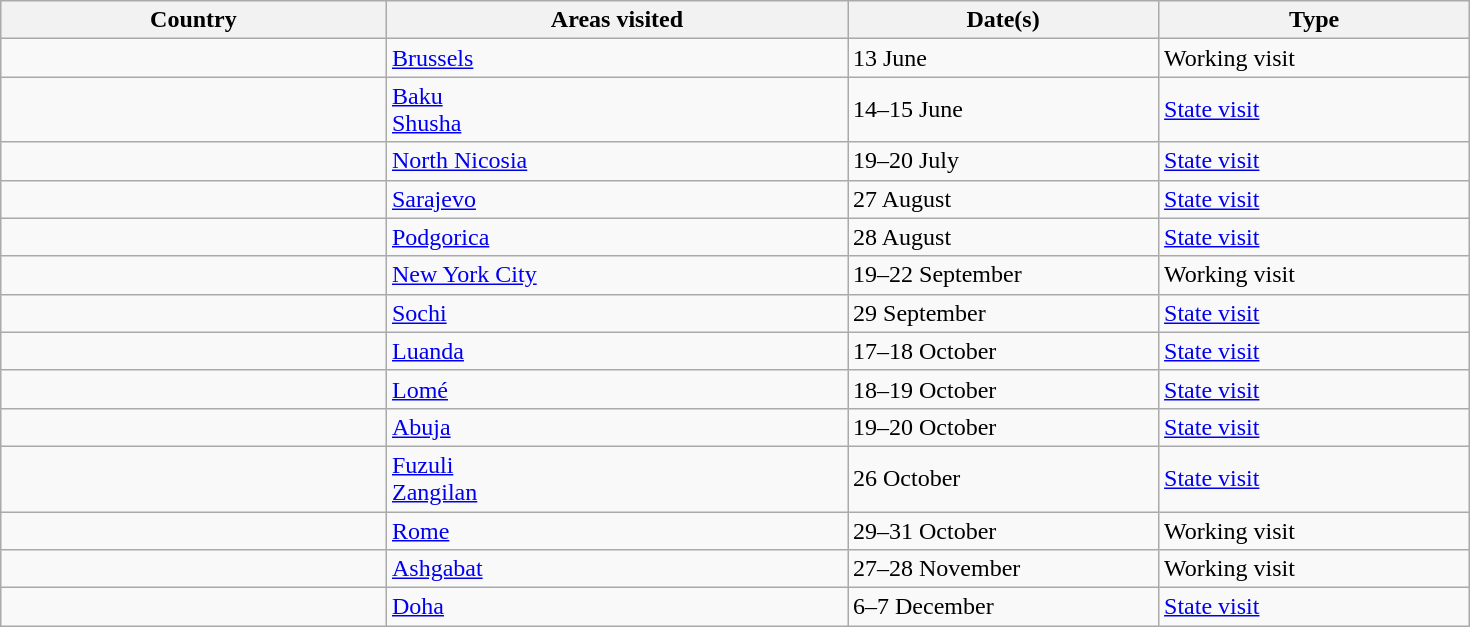<table class="wikitable" style="margin: 1em auto 1em auto">
<tr>
<th width=250>Country</th>
<th width=300>Areas visited</th>
<th width=200>Date(s)</th>
<th width=200>Type</th>
</tr>
<tr>
<td></td>
<td><a href='#'>Brussels</a></td>
<td>13 June</td>
<td>Working visit</td>
</tr>
<tr>
<td></td>
<td><a href='#'>Baku</a><br><a href='#'>Shusha</a></td>
<td>14–15 June</td>
<td><a href='#'>State visit</a></td>
</tr>
<tr>
<td></td>
<td><a href='#'>North Nicosia</a></td>
<td>19–20 July</td>
<td><a href='#'>State visit</a></td>
</tr>
<tr>
<td></td>
<td><a href='#'>Sarajevo</a></td>
<td>27 August</td>
<td><a href='#'>State visit</a></td>
</tr>
<tr>
<td></td>
<td><a href='#'>Podgorica</a></td>
<td>28 August</td>
<td><a href='#'>State visit</a></td>
</tr>
<tr>
<td></td>
<td><a href='#'>New York City</a></td>
<td>19–22 September</td>
<td>Working visit</td>
</tr>
<tr>
<td></td>
<td><a href='#'>Sochi</a></td>
<td>29 September</td>
<td><a href='#'>State visit</a></td>
</tr>
<tr>
<td></td>
<td><a href='#'>Luanda</a></td>
<td>17–18 October</td>
<td><a href='#'>State visit</a></td>
</tr>
<tr>
<td></td>
<td><a href='#'>Lomé</a></td>
<td>18–19 October</td>
<td><a href='#'>State visit</a></td>
</tr>
<tr>
<td></td>
<td><a href='#'>Abuja</a></td>
<td>19–20 October</td>
<td><a href='#'>State visit</a></td>
</tr>
<tr>
<td></td>
<td><a href='#'>Fuzuli</a><br><a href='#'>Zangilan</a></td>
<td>26 October</td>
<td><a href='#'>State visit</a></td>
</tr>
<tr>
<td></td>
<td><a href='#'>Rome</a></td>
<td>29–31 October</td>
<td>Working visit</td>
</tr>
<tr>
<td></td>
<td><a href='#'>Ashgabat</a></td>
<td>27–28 November</td>
<td>Working visit</td>
</tr>
<tr>
<td></td>
<td><a href='#'>Doha</a></td>
<td>6–7 December</td>
<td><a href='#'>State visit</a></td>
</tr>
</table>
